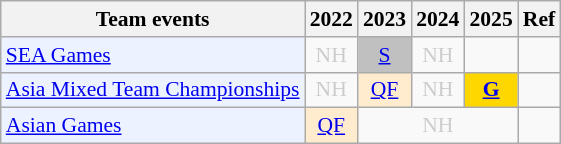<table class="wikitable" style="font-size: 90%; text-align:center">
<tr>
<th>Team events</th>
<th>2022</th>
<th>2023</th>
<th>2024</th>
<th>2025</th>
<th>Ref</th>
</tr>
<tr>
<td bgcolor="#ECF2FF"; align="left"><a href='#'>SEA Games</a></td>
<td style=color:#ccc>NH</td>
<td bgcolor=silver><a href='#'>S</a></td>
<td style=color:#ccc>NH</td>
<td></td>
<td></td>
</tr>
<tr>
<td bgcolor="#ECF2FF"; align="left"><a href='#'>Asia Mixed Team Championships</a></td>
<td style=color:#ccc>NH</td>
<td bgcolor=FFEBCD><a href='#'>QF</a></td>
<td style=color:#ccc>NH</td>
<td bgcolor=gold><a href='#'><strong>G</strong></a></td>
<td></td>
</tr>
<tr>
<td bgcolor="#ECF2FF"; align="left"><a href='#'>Asian Games</a></td>
<td bgcolor=FFEBCD><a href='#'>QF</a></td>
<td colspan="3" style=color:#ccc>NH</td>
<td></td>
</tr>
</table>
